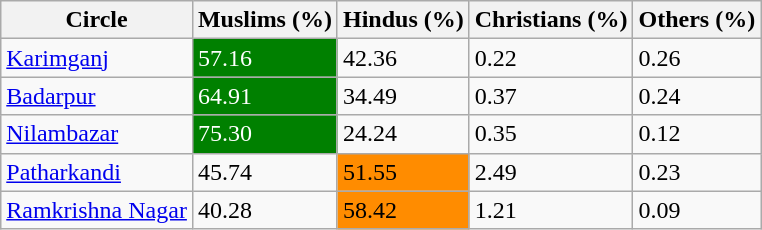<table class="wikitable">
<tr>
<th>Circle</th>
<th>Muslims (%)</th>
<th>Hindus (%)</th>
<th>Christians (%)</th>
<th>Others (%)</th>
</tr>
<tr>
<td><a href='#'>Karimganj</a></td>
<td style="background:green;color:white">57.16</td>
<td>42.36</td>
<td>0.22</td>
<td>0.26</td>
</tr>
<tr>
<td><a href='#'>Badarpur</a></td>
<td style="background:green;color:white">64.91</td>
<td>34.49</td>
<td>0.37</td>
<td>0.24</td>
</tr>
<tr>
<td><a href='#'>Nilambazar</a></td>
<td style="background:green;color:white">75.30</td>
<td>24.24</td>
<td>0.35</td>
<td>0.12</td>
</tr>
<tr>
<td><a href='#'>Patharkandi</a></td>
<td>45.74</td>
<td style="background:darkorange">51.55</td>
<td>2.49</td>
<td>0.23</td>
</tr>
<tr>
<td><a href='#'>Ramkrishna Nagar</a></td>
<td>40.28</td>
<td style="background:darkorange">58.42</td>
<td>1.21</td>
<td>0.09</td>
</tr>
</table>
